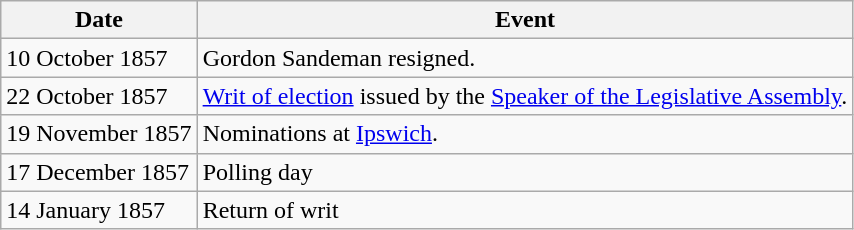<table class="wikitable">
<tr>
<th>Date</th>
<th>Event</th>
</tr>
<tr>
<td>10 October 1857</td>
<td>Gordon Sandeman resigned.</td>
</tr>
<tr>
<td>22 October 1857</td>
<td><a href='#'>Writ of election</a> issued by the <a href='#'>Speaker of the Legislative Assembly</a>.</td>
</tr>
<tr>
<td>19 November 1857</td>
<td>Nominations at <a href='#'>Ipswich</a>.</td>
</tr>
<tr>
<td>17 December 1857</td>
<td>Polling day</td>
</tr>
<tr>
<td>14 January 1857</td>
<td>Return of writ</td>
</tr>
</table>
